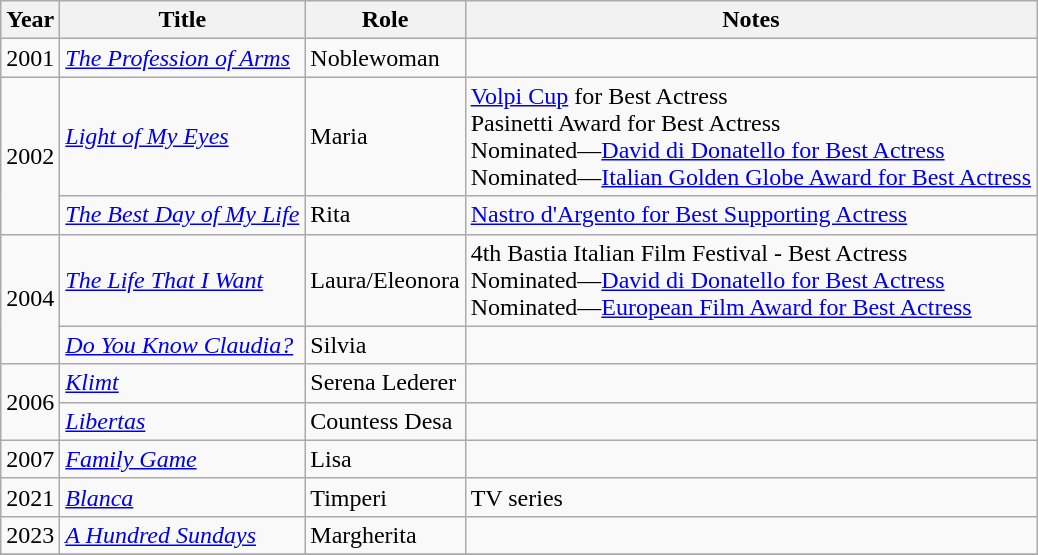<table class="wikitable sortable">
<tr>
<th>Year</th>
<th>Title</th>
<th>Role</th>
<th class="unsortable">Notes</th>
</tr>
<tr>
<td>2001</td>
<td><em><a href='#'>The Profession of Arms</a></em></td>
<td>Noblewoman</td>
<td></td>
</tr>
<tr>
<td rowspan="2">2002</td>
<td><em><a href='#'>Light of My Eyes</a></em></td>
<td>Maria</td>
<td><a href='#'>Volpi Cup</a> for Best Actress<br>Pasinetti Award for Best Actress<br>Nominated—<a href='#'>David di Donatello for Best Actress</a><br>Nominated—<a href='#'>Italian Golden Globe Award for Best Actress</a></td>
</tr>
<tr>
<td><em><a href='#'>The Best Day of My Life</a></em></td>
<td>Rita</td>
<td><a href='#'>Nastro d'Argento for Best Supporting Actress</a></td>
</tr>
<tr>
<td rowspan="2">2004</td>
<td><em><a href='#'>The Life That I Want</a></em></td>
<td>Laura/Eleonora</td>
<td>4th Bastia Italian Film Festival - Best Actress<br>Nominated—<a href='#'>David di Donatello for Best Actress</a><br>Nominated—<a href='#'>European Film Award for Best Actress</a></td>
</tr>
<tr>
<td><em><a href='#'>Do You Know Claudia?</a></em></td>
<td>Silvia</td>
<td></td>
</tr>
<tr>
<td rowspan="2">2006</td>
<td><em><a href='#'>Klimt</a></em></td>
<td>Serena Lederer</td>
<td></td>
</tr>
<tr>
<td><em><a href='#'>Libertas</a></em></td>
<td>Countess Desa</td>
<td></td>
</tr>
<tr>
<td>2007</td>
<td><em><a href='#'>Family Game</a></em></td>
<td>Lisa</td>
<td></td>
</tr>
<tr>
<td>2021</td>
<td><em><a href='#'>Blanca</a></em></td>
<td>Timperi</td>
<td>TV series</td>
</tr>
<tr>
<td>2023</td>
<td><em><a href='#'>A Hundred Sundays</a></em></td>
<td>Margherita</td>
<td></td>
</tr>
<tr>
</tr>
</table>
